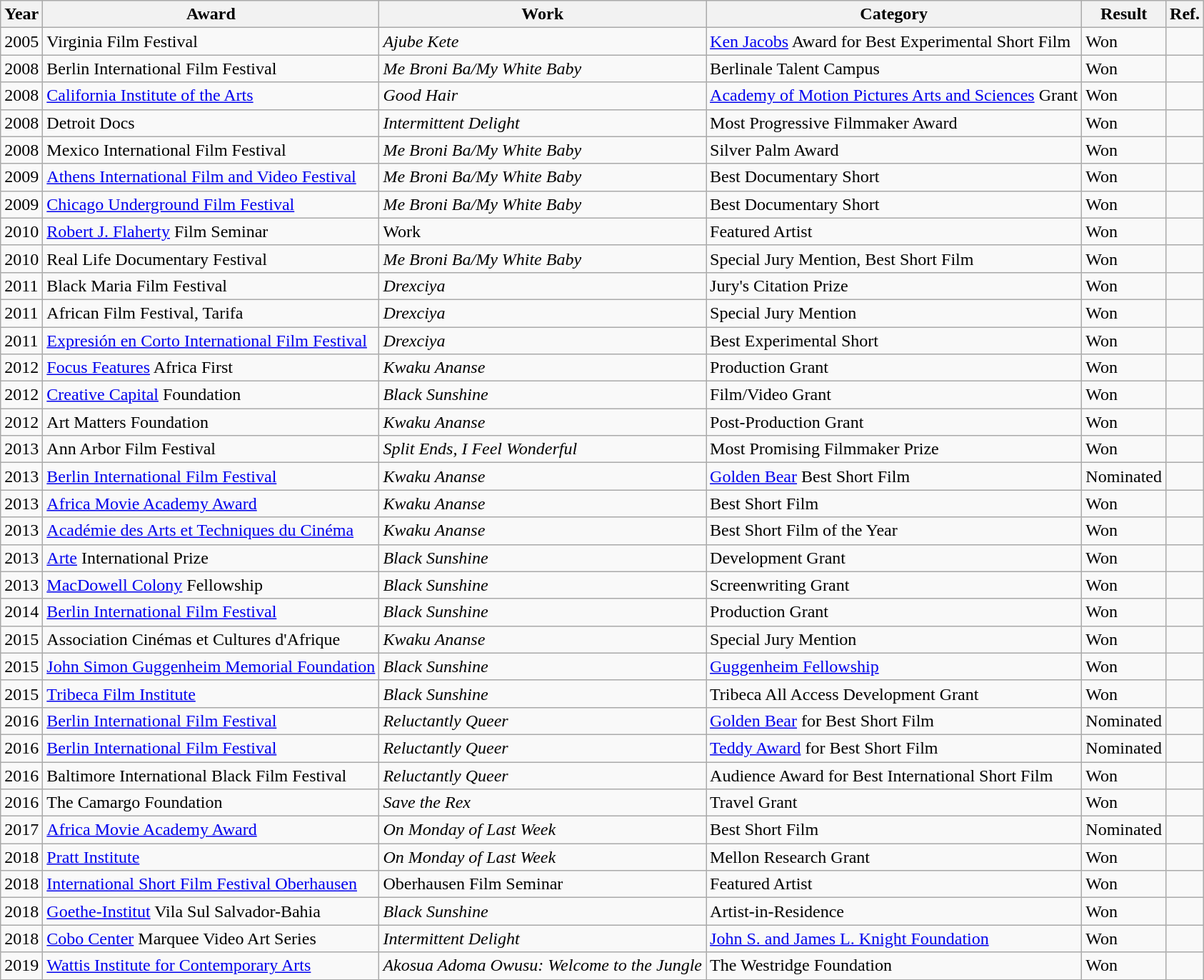<table class="wikitable">
<tr>
<th>Year</th>
<th>Award</th>
<th>Work</th>
<th>Category</th>
<th>Result</th>
<th>Ref.</th>
</tr>
<tr>
<td>2005</td>
<td>Virginia Film Festival</td>
<td><em>Ajube Kete</em></td>
<td><a href='#'>Ken Jacobs</a> Award for Best Experimental Short Film</td>
<td>Won</td>
<td></td>
</tr>
<tr>
<td>2008</td>
<td>Berlin International Film Festival</td>
<td><em>Me Broni Ba/My White Baby</em></td>
<td>Berlinale Talent Campus</td>
<td>Won</td>
<td></td>
</tr>
<tr>
<td>2008</td>
<td><a href='#'>California Institute of the Arts</a></td>
<td><em>Good Hair</em></td>
<td><a href='#'>Academy of Motion Pictures Arts and Sciences</a> Grant</td>
<td>Won</td>
<td></td>
</tr>
<tr>
<td>2008</td>
<td>Detroit Docs</td>
<td><em>Intermittent Delight</em></td>
<td>Most Progressive Filmmaker Award</td>
<td>Won</td>
<td></td>
</tr>
<tr>
<td>2008</td>
<td>Mexico International Film Festival</td>
<td><em>Me Broni Ba/My White Baby</em></td>
<td>Silver Palm Award</td>
<td>Won</td>
<td></td>
</tr>
<tr>
<td>2009</td>
<td><a href='#'>Athens International Film and Video Festival</a></td>
<td><em>Me Broni Ba/My White Baby</em></td>
<td>Best Documentary Short</td>
<td>Won</td>
<td></td>
</tr>
<tr>
<td>2009</td>
<td><a href='#'>Chicago Underground Film Festival</a></td>
<td><em>Me Broni Ba/My White Baby</em></td>
<td>Best Documentary Short</td>
<td>Won</td>
<td></td>
</tr>
<tr>
<td>2010</td>
<td><a href='#'>Robert J. Flaherty</a> Film Seminar</td>
<td>Work</td>
<td>Featured Artist</td>
<td>Won</td>
<td></td>
</tr>
<tr>
<td>2010</td>
<td>Real Life Documentary Festival</td>
<td><em>Me Broni Ba/My White Baby</em></td>
<td>Special Jury Mention, Best Short Film</td>
<td>Won</td>
<td></td>
</tr>
<tr>
<td>2011</td>
<td>Black Maria Film Festival</td>
<td><em>Drexciya</em></td>
<td>Jury's Citation Prize</td>
<td>Won</td>
<td></td>
</tr>
<tr>
<td>2011</td>
<td>African Film Festival, Tarifa</td>
<td><em>Drexciya</em></td>
<td>Special Jury Mention</td>
<td>Won</td>
<td></td>
</tr>
<tr>
<td>2011</td>
<td><a href='#'>Expresión en Corto International Film Festival</a></td>
<td><em>Drexciya</em></td>
<td>Best Experimental Short</td>
<td>Won</td>
<td></td>
</tr>
<tr>
<td>2012</td>
<td><a href='#'>Focus Features</a> Africa First</td>
<td><em>Kwaku Ananse</em></td>
<td>Production Grant</td>
<td>Won</td>
<td></td>
</tr>
<tr>
<td>2012</td>
<td><a href='#'>Creative Capital</a> Foundation</td>
<td><em>Black Sunshine</em></td>
<td>Film/Video Grant</td>
<td>Won</td>
<td></td>
</tr>
<tr>
<td>2012</td>
<td>Art Matters Foundation</td>
<td><em>Kwaku Ananse</em></td>
<td>Post-Production Grant</td>
<td>Won</td>
<td></td>
</tr>
<tr>
<td>2013</td>
<td>Ann Arbor Film Festival</td>
<td><em>Split Ends, I Feel Wonderful</em></td>
<td>Most Promising Filmmaker Prize</td>
<td>Won</td>
<td></td>
</tr>
<tr>
<td>2013</td>
<td><a href='#'>Berlin International Film Festival</a></td>
<td><em>Kwaku Ananse</em></td>
<td><a href='#'>Golden Bear</a> Best Short Film</td>
<td>Nominated</td>
<td></td>
</tr>
<tr>
<td>2013</td>
<td><a href='#'>Africa Movie Academy Award</a></td>
<td><em>Kwaku Ananse</em></td>
<td>Best Short Film</td>
<td>Won</td>
<td></td>
</tr>
<tr>
<td>2013</td>
<td><a href='#'>Académie des Arts et Techniques du Cinéma</a></td>
<td><em>Kwaku Ananse</em></td>
<td>Best Short Film of the Year</td>
<td>Won</td>
<td></td>
</tr>
<tr>
<td>2013</td>
<td><a href='#'>Arte</a> International Prize</td>
<td><em>Black Sunshine</em></td>
<td>Development Grant</td>
<td>Won</td>
<td></td>
</tr>
<tr>
<td>2013</td>
<td><a href='#'>MacDowell Colony</a> Fellowship</td>
<td><em>Black Sunshine</em></td>
<td>Screenwriting Grant</td>
<td>Won</td>
<td></td>
</tr>
<tr>
<td>2014</td>
<td><a href='#'>Berlin International Film Festival</a></td>
<td><em>Black Sunshine</em></td>
<td>Production Grant</td>
<td>Won</td>
<td></td>
</tr>
<tr>
<td>2015</td>
<td>Association Cinémas et Cultures d'Afrique</td>
<td><em>Kwaku Ananse</em></td>
<td>Special Jury Mention</td>
<td>Won</td>
<td></td>
</tr>
<tr>
<td>2015</td>
<td><a href='#'>John Simon Guggenheim Memorial Foundation</a></td>
<td><em>Black Sunshine</em></td>
<td><a href='#'>Guggenheim Fellowship</a></td>
<td>Won</td>
<td></td>
</tr>
<tr>
<td>2015</td>
<td><a href='#'>Tribeca Film Institute</a></td>
<td><em>Black Sunshine</em></td>
<td>Tribeca All Access Development Grant</td>
<td>Won</td>
<td></td>
</tr>
<tr>
<td>2016</td>
<td><a href='#'>Berlin International Film Festival</a></td>
<td><em>Reluctantly Queer</em></td>
<td><a href='#'>Golden Bear</a> for Best Short Film</td>
<td>Nominated</td>
<td></td>
</tr>
<tr>
<td>2016</td>
<td><a href='#'>Berlin International Film Festival</a></td>
<td><em>Reluctantly Queer</em></td>
<td><a href='#'>Teddy Award</a> for Best Short Film</td>
<td>Nominated</td>
<td></td>
</tr>
<tr>
<td>2016</td>
<td>Baltimore International Black Film Festival</td>
<td><em>Reluctantly Queer</em></td>
<td>Audience Award for Best International Short Film</td>
<td>Won</td>
<td></td>
</tr>
<tr>
<td>2016</td>
<td>The Camargo Foundation</td>
<td><em>Save the Rex</em></td>
<td>Travel Grant</td>
<td>Won</td>
<td></td>
</tr>
<tr>
<td>2017</td>
<td><a href='#'>Africa Movie Academy Award</a></td>
<td><em>On Monday of Last Week</em></td>
<td>Best Short Film</td>
<td>Nominated</td>
<td></td>
</tr>
<tr>
<td>2018</td>
<td><a href='#'>Pratt Institute</a></td>
<td><em>On Monday of Last Week</em></td>
<td>Mellon Research Grant</td>
<td>Won</td>
<td></td>
</tr>
<tr>
<td>2018</td>
<td><a href='#'>International Short Film Festival Oberhausen</a></td>
<td>Oberhausen Film Seminar</td>
<td>Featured Artist</td>
<td>Won</td>
<td></td>
</tr>
<tr>
<td>2018</td>
<td><a href='#'>Goethe-Institut</a> Vila Sul Salvador-Bahia</td>
<td><em>Black Sunshine</em></td>
<td>Artist-in-Residence</td>
<td>Won</td>
<td></td>
</tr>
<tr>
<td>2018</td>
<td><a href='#'>Cobo Center</a> Marquee Video Art Series</td>
<td><em>Intermittent Delight</em></td>
<td><a href='#'>John S. and James L. Knight Foundation</a></td>
<td>Won</td>
<td></td>
</tr>
<tr>
<td>2019</td>
<td><a href='#'>Wattis Institute for Contemporary Arts</a></td>
<td><em>Akosua Adoma Owusu: Welcome to the Jungle</em></td>
<td>The Westridge Foundation</td>
<td>Won</td>
<td></td>
</tr>
</table>
